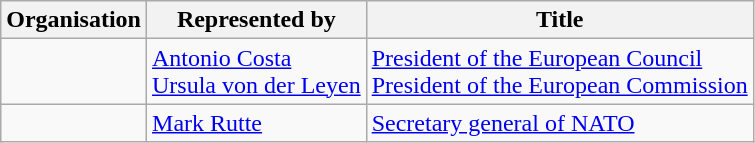<table class="wikitable">
<tr>
<th scope="col">Organisation</th>
<th scope="col">Represented by</th>
<th scope="col">Title</th>
</tr>
<tr>
<td></td>
<td><a href='#'>Antonio Costa</a><br><a href='#'>Ursula von der Leyen</a></td>
<td><a href='#'>President of the European Council</a><br><a href='#'>President of the European Commission</a></td>
</tr>
<tr>
<td></td>
<td><a href='#'>Mark Rutte</a></td>
<td><a href='#'>Secretary general of NATO</a></td>
</tr>
</table>
